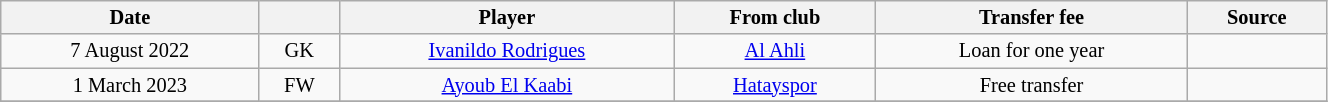<table class="wikitable sortable" style="width:70%; text-align:center; font-size:85%; text-align:centre;">
<tr>
<th>Date</th>
<th></th>
<th>Player</th>
<th>From club</th>
<th>Transfer fee</th>
<th>Source</th>
</tr>
<tr>
<td>7 August 2022</td>
<td>GK</td>
<td> <a href='#'>Ivanildo Rodrigues</a></td>
<td><a href='#'>Al Ahli</a></td>
<td>Loan for one year</td>
<td></td>
</tr>
<tr>
<td>1 March 2023</td>
<td>FW</td>
<td> <a href='#'>Ayoub El Kaabi</a></td>
<td> <a href='#'>Hatayspor</a></td>
<td>Free transfer</td>
<td></td>
</tr>
<tr>
</tr>
</table>
